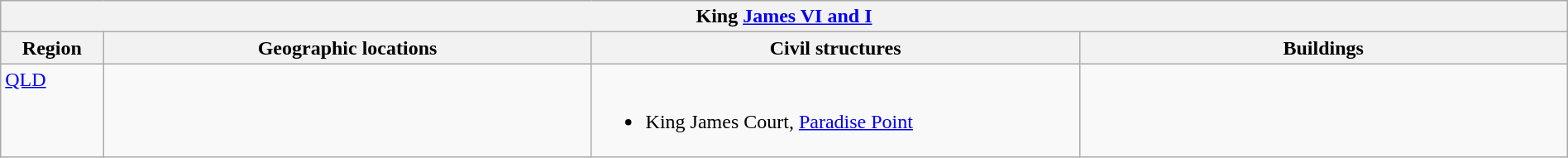<table class="wikitable" width="100%">
<tr>
<th colspan="4"> King <a href='#'>James VI and I</a></th>
</tr>
<tr>
<th width="5%">Region</th>
<th width="23.75%">Geographic locations</th>
<th width="23.75%">Civil structures</th>
<th width="23.75%">Buildings</th>
</tr>
<tr>
<td align=left valign=top> <a href='#'>QLD</a></td>
<td></td>
<td align=left valign=top><br><ul><li>King James Court, <a href='#'>Paradise Point</a></li></ul></td>
<td></td>
</tr>
</table>
